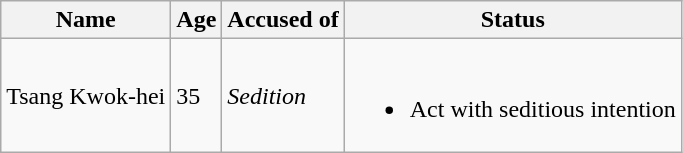<table class="wikitable">
<tr>
<th>Name</th>
<th>Age</th>
<th>Accused of</th>
<th>Status</th>
</tr>
<tr>
<td>Tsang Kwok-hei</td>
<td>35</td>
<td><em>Sedition</em></td>
<td><br><ul><li>Act with seditious intention</li></ul></td>
</tr>
</table>
